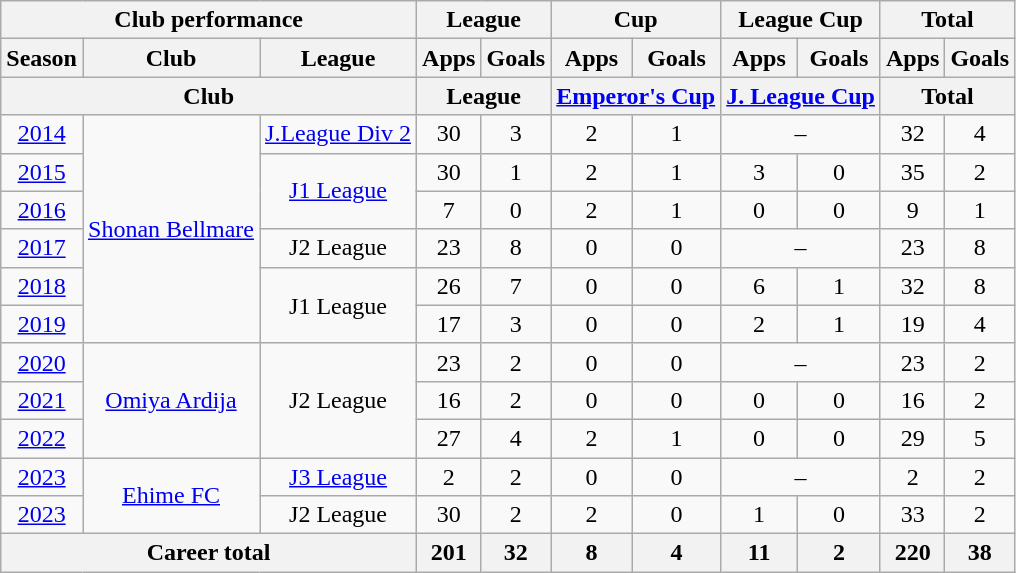<table class="wikitable" style="text-align:center;">
<tr>
<th colspan=3>Club performance</th>
<th colspan=2>League</th>
<th colspan=2>Cup</th>
<th colspan=2>League Cup</th>
<th colspan=2>Total</th>
</tr>
<tr>
<th>Season</th>
<th>Club</th>
<th>League</th>
<th>Apps</th>
<th>Goals</th>
<th>Apps</th>
<th>Goals</th>
<th>Apps</th>
<th>Goals</th>
<th>Apps</th>
<th>Goals</th>
</tr>
<tr>
<th colspan=3>Club</th>
<th colspan=2>League</th>
<th colspan=2><a href='#'>Emperor's Cup</a></th>
<th colspan=2><a href='#'>J. League Cup</a></th>
<th colspan=6>Total</th>
</tr>
<tr>
<td><a href='#'>2014</a></td>
<td rowspan="6"><a href='#'>Shonan Bellmare</a></td>
<td><a href='#'>J.League Div 2</a></td>
<td>30</td>
<td>3</td>
<td>2</td>
<td>1</td>
<td colspan="2">–</td>
<td>32</td>
<td>4</td>
</tr>
<tr>
<td><a href='#'>2015</a></td>
<td rowspan="2"><a href='#'>J1 League</a></td>
<td>30</td>
<td>1</td>
<td>2</td>
<td>1</td>
<td>3</td>
<td>0</td>
<td>35</td>
<td>2</td>
</tr>
<tr>
<td><a href='#'>2016</a></td>
<td>7</td>
<td>0</td>
<td>2</td>
<td>1</td>
<td>0</td>
<td>0</td>
<td>9</td>
<td>1</td>
</tr>
<tr>
<td><a href='#'>2017</a></td>
<td>J2 League</td>
<td>23</td>
<td>8</td>
<td>0</td>
<td>0</td>
<td colspan="2">–</td>
<td>23</td>
<td>8</td>
</tr>
<tr>
<td><a href='#'>2018</a></td>
<td rowspan="2">J1 League</td>
<td>26</td>
<td>7</td>
<td>0</td>
<td>0</td>
<td>6</td>
<td>1</td>
<td>32</td>
<td>8</td>
</tr>
<tr>
<td><a href='#'>2019</a></td>
<td>17</td>
<td>3</td>
<td>0</td>
<td>0</td>
<td>2</td>
<td>1</td>
<td>19</td>
<td>4</td>
</tr>
<tr>
<td><a href='#'>2020</a></td>
<td rowspan="3"><a href='#'>Omiya Ardija</a></td>
<td rowspan="3">J2 League</td>
<td>23</td>
<td>2</td>
<td>0</td>
<td>0</td>
<td colspan="2">–</td>
<td>23</td>
<td>2</td>
</tr>
<tr>
<td><a href='#'>2021</a></td>
<td>16</td>
<td>2</td>
<td>0</td>
<td>0</td>
<td>0</td>
<td>0</td>
<td>16</td>
<td>2</td>
</tr>
<tr>
<td><a href='#'>2022</a></td>
<td>27</td>
<td>4</td>
<td>2</td>
<td>1</td>
<td>0</td>
<td>0</td>
<td>29</td>
<td>5</td>
</tr>
<tr>
<td><a href='#'>2023</a></td>
<td rowspan="2"><a href='#'>Ehime FC</a></td>
<td><a href='#'>J3 League</a></td>
<td>2</td>
<td>2</td>
<td>0</td>
<td>0</td>
<td colspan="2">–</td>
<td>2</td>
<td>2</td>
</tr>
<tr>
<td><a href='#'>2023</a></td>
<td>J2 League</td>
<td>30</td>
<td>2</td>
<td>2</td>
<td>0</td>
<td>1</td>
<td>0</td>
<td>33</td>
<td>2</td>
</tr>
<tr>
<th colspan=3>Career total</th>
<th>201</th>
<th>32</th>
<th>8</th>
<th>4</th>
<th>11</th>
<th>2</th>
<th>220</th>
<th>38</th>
</tr>
</table>
